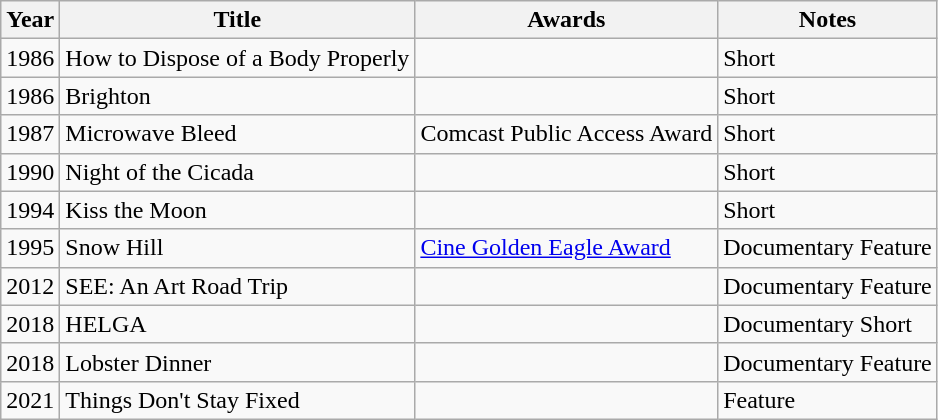<table class="wikitable">
<tr>
<th>Year</th>
<th>Title</th>
<th>Awards</th>
<th>Notes</th>
</tr>
<tr>
<td>1986</td>
<td>How to Dispose of a Body Properly</td>
<td></td>
<td>Short</td>
</tr>
<tr>
<td>1986</td>
<td>Brighton</td>
<td></td>
<td>Short</td>
</tr>
<tr>
<td>1987</td>
<td>Microwave Bleed</td>
<td>Comcast Public Access Award</td>
<td>Short</td>
</tr>
<tr>
<td>1990</td>
<td>Night of the Cicada</td>
<td></td>
<td>Short</td>
</tr>
<tr>
<td>1994</td>
<td>Kiss the Moon</td>
<td></td>
<td>Short</td>
</tr>
<tr>
<td>1995</td>
<td>Snow Hill</td>
<td><a href='#'>Cine Golden Eagle Award</a></td>
<td>Documentary Feature</td>
</tr>
<tr>
<td>2012</td>
<td>SEE: An Art Road Trip</td>
<td></td>
<td>Documentary Feature</td>
</tr>
<tr>
<td>2018</td>
<td>HELGA</td>
<td></td>
<td>Documentary Short</td>
</tr>
<tr>
<td>2018</td>
<td>Lobster Dinner</td>
<td></td>
<td>Documentary Feature</td>
</tr>
<tr>
<td>2021</td>
<td>Things Don't Stay Fixed</td>
<td></td>
<td>Feature</td>
</tr>
</table>
